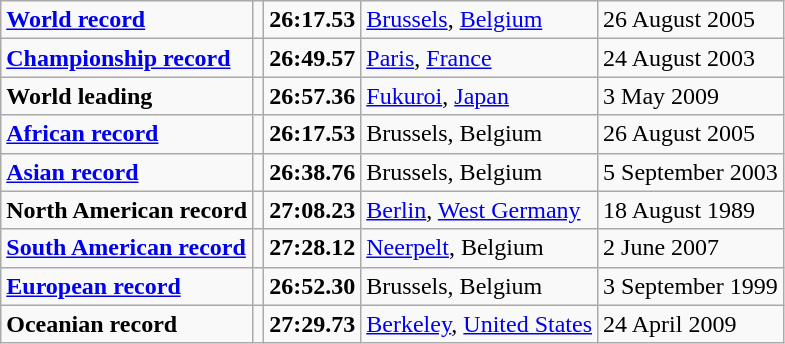<table class="wikitable">
<tr>
<td><strong><a href='#'>World record</a></strong></td>
<td></td>
<td><strong>26:17.53</strong></td>
<td><a href='#'>Brussels</a>, <a href='#'>Belgium</a></td>
<td>26 August 2005</td>
</tr>
<tr>
<td><strong><a href='#'>Championship record</a></strong></td>
<td></td>
<td><strong>26:49.57</strong></td>
<td><a href='#'>Paris</a>, <a href='#'>France</a></td>
<td>24 August 2003</td>
</tr>
<tr>
<td><strong>World leading</strong></td>
<td></td>
<td><strong>26:57.36</strong></td>
<td><a href='#'>Fukuroi</a>, <a href='#'>Japan</a></td>
<td>3 May 2009</td>
</tr>
<tr>
<td><strong><a href='#'>African record</a></strong></td>
<td></td>
<td><strong>26:17.53</strong></td>
<td>Brussels,  Belgium</td>
<td>26 August 2005</td>
</tr>
<tr>
<td><strong><a href='#'>Asian record</a></strong></td>
<td></td>
<td><strong>26:38.76</strong></td>
<td>Brussels,  Belgium</td>
<td>5 September 2003</td>
</tr>
<tr>
<td><strong>North American record</strong></td>
<td></td>
<td><strong>27:08.23</strong></td>
<td><a href='#'>Berlin</a>, <a href='#'>West Germany</a></td>
<td>18 August 1989</td>
</tr>
<tr>
<td><strong><a href='#'>South American record</a></strong></td>
<td></td>
<td><strong>27:28.12</strong></td>
<td><a href='#'>Neerpelt</a>, Belgium</td>
<td>2 June 2007</td>
</tr>
<tr>
<td><strong><a href='#'>European record</a></strong></td>
<td></td>
<td><strong>26:52.30</strong></td>
<td>Brussels,  Belgium</td>
<td>3 September 1999</td>
</tr>
<tr>
<td><strong>Oceanian record</strong></td>
<td></td>
<td><strong>27:29.73</strong></td>
<td><a href='#'>Berkeley</a>, <a href='#'>United States</a></td>
<td>24 April 2009</td>
</tr>
</table>
